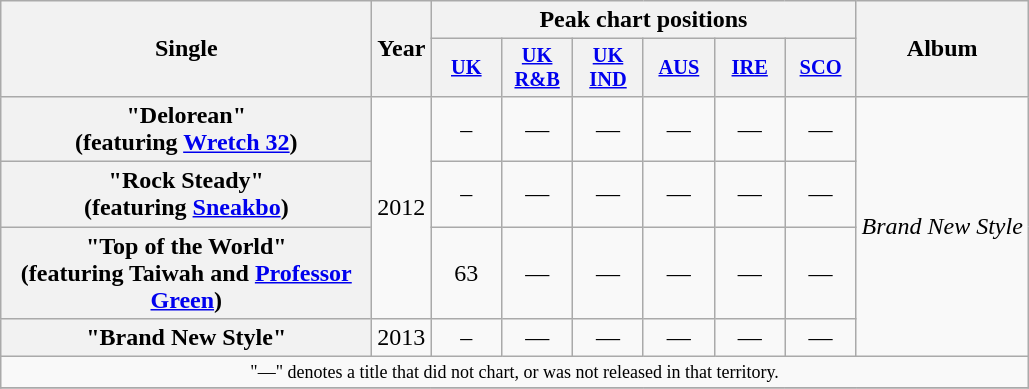<table class="wikitable plainrowheaders" style="text-align:center;" border="1">
<tr>
<th scope="col" rowspan="2" style="width:15em;">Single</th>
<th scope="col" rowspan="2">Year</th>
<th scope="col" colspan="6">Peak chart positions</th>
<th scope="col" rowspan="2">Album</th>
</tr>
<tr>
<th scope="col" style="width:3em;font-size:85%;"><a href='#'>UK</a></th>
<th scope="col" style="width:3em;font-size:85%;"><a href='#'>UK<br>R&B</a></th>
<th scope="col" style="width:3em;font-size:85%;"><a href='#'>UK<br>IND</a></th>
<th scope="col" style="width:3em;font-size:85%;"><a href='#'>AUS</a></th>
<th scope="col" style="width:3em;font-size:85%;"><a href='#'>IRE</a></th>
<th scope="col" style="width:3em;font-size:85%;"><a href='#'>SCO</a></th>
</tr>
<tr>
<th scope="row">"Delorean"<br><span>(featuring <a href='#'>Wretch 32</a>)</span></th>
<td rowspan="3">2012</td>
<td>–</td>
<td>—</td>
<td>—</td>
<td>—</td>
<td>—</td>
<td>—</td>
<td rowspan="4"><em>Brand New Style</em></td>
</tr>
<tr>
<th scope="row">"Rock Steady"<br><span>(featuring <a href='#'>Sneakbo</a>)</span></th>
<td>–</td>
<td>—</td>
<td>—</td>
<td>—</td>
<td>—</td>
<td>—</td>
</tr>
<tr>
<th scope="row">"Top of the World"<br><span>(featuring Taiwah and <a href='#'>Professor Green</a>)</span></th>
<td>63</td>
<td>—</td>
<td>—</td>
<td>—</td>
<td>—</td>
<td>—</td>
</tr>
<tr>
<th scope="row">"Brand New Style"</th>
<td>2013</td>
<td>–</td>
<td>—</td>
<td>—</td>
<td>—</td>
<td>—</td>
<td>—</td>
</tr>
<tr>
<td colspan="9" style="font-size:9pt">"—" denotes a title that did not chart, or was not released in that territory.</td>
</tr>
<tr>
</tr>
</table>
